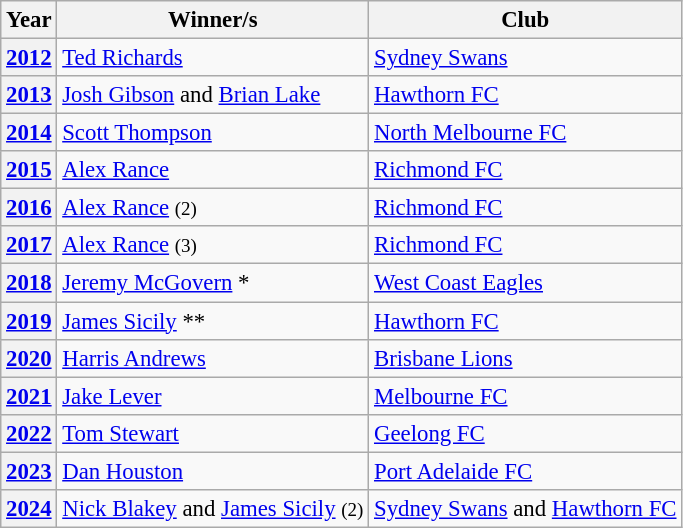<table class="wikitable" style="font-size: 95%;">
<tr>
<th>Year</th>
<th>Winner/s</th>
<th>Club</th>
</tr>
<tr>
<th><a href='#'>2012</a></th>
<td><a href='#'>Ted Richards</a></td>
<td><a href='#'>Sydney Swans</a></td>
</tr>
<tr>
<th><a href='#'>2013</a></th>
<td><a href='#'>Josh Gibson</a> and <a href='#'>Brian Lake</a></td>
<td><a href='#'>Hawthorn FC</a></td>
</tr>
<tr>
<th><a href='#'>2014</a></th>
<td><a href='#'>Scott Thompson</a></td>
<td><a href='#'>North Melbourne FC</a></td>
</tr>
<tr>
<th><a href='#'>2015</a></th>
<td><a href='#'>Alex Rance</a></td>
<td><a href='#'>Richmond FC</a></td>
</tr>
<tr>
<th><a href='#'>2016</a></th>
<td><a href='#'>Alex Rance</a> <small>(2)</small></td>
<td><a href='#'>Richmond FC</a></td>
</tr>
<tr>
<th><a href='#'>2017</a></th>
<td><a href='#'>Alex Rance</a> <small>(3)</small></td>
<td><a href='#'>Richmond FC</a></td>
</tr>
<tr>
<th><a href='#'>2018</a></th>
<td><a href='#'>Jeremy McGovern</a> *</td>
<td><a href='#'>West Coast Eagles</a></td>
</tr>
<tr>
<th><a href='#'>2019</a></th>
<td><a href='#'>James Sicily</a> **</td>
<td><a href='#'>Hawthorn FC</a></td>
</tr>
<tr>
<th><a href='#'>2020</a></th>
<td><a href='#'>Harris Andrews</a></td>
<td><a href='#'>Brisbane Lions</a></td>
</tr>
<tr>
<th><a href='#'>2021</a></th>
<td><a href='#'>Jake Lever</a></td>
<td><a href='#'>Melbourne FC</a></td>
</tr>
<tr>
<th><a href='#'>2022</a></th>
<td><a href='#'>Tom Stewart</a></td>
<td><a href='#'>Geelong FC</a></td>
</tr>
<tr>
<th><a href='#'>2023</a></th>
<td><a href='#'>Dan Houston</a></td>
<td><a href='#'>Port Adelaide FC</a></td>
</tr>
<tr>
<th><a href='#'>2024</a></th>
<td><a href='#'>Nick Blakey</a> and <a href='#'>James Sicily</a> <small>(2)</small></td>
<td><a href='#'>Sydney Swans</a> and <a href='#'>Hawthorn FC</a></td>
</tr>
</table>
